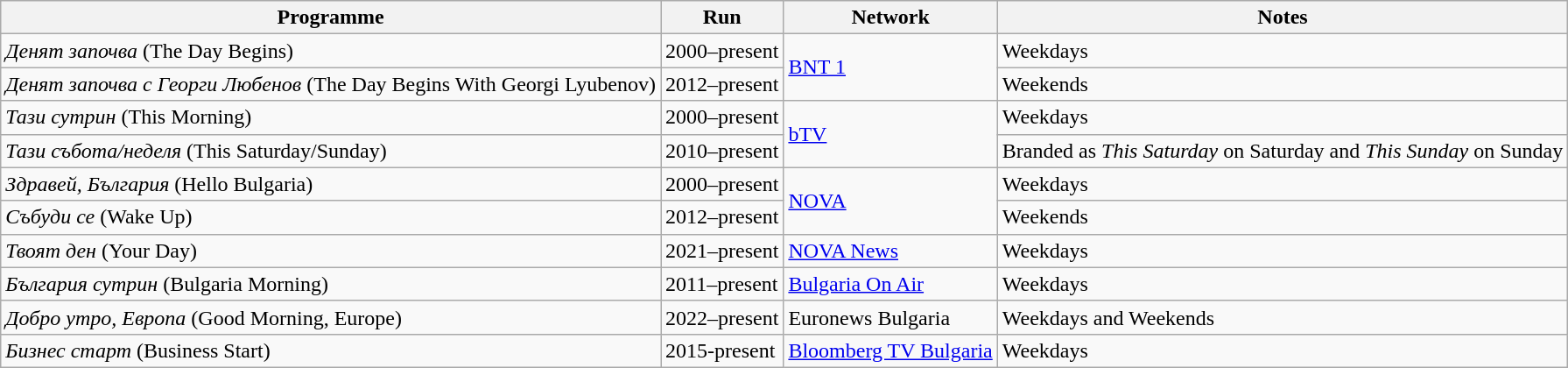<table class="wikitable">
<tr>
<th>Programme</th>
<th>Run</th>
<th>Network</th>
<th>Notes</th>
</tr>
<tr>
<td><em>Денят започва</em> (The Day Begins)</td>
<td>2000–present</td>
<td rowspan="2"><a href='#'>BNT 1</a></td>
<td>Weekdays</td>
</tr>
<tr>
<td><em>Денят започва с Георги Любенов</em> (The Day Begins With Georgi Lyubenov)</td>
<td>2012–present</td>
<td>Weekends</td>
</tr>
<tr>
<td><em>Тази сутрин</em> (This Morning)</td>
<td>2000–present</td>
<td rowspan="2"><a href='#'>bTV</a></td>
<td>Weekdays</td>
</tr>
<tr>
<td><em>Тази събота/неделя</em> (This Saturday/Sunday)</td>
<td>2010–present</td>
<td>Branded as <em>This Saturday</em> on Saturday and <em>This Sunday</em> on Sunday</td>
</tr>
<tr>
<td><em>Здравей, България</em> (Hello Bulgaria)</td>
<td>2000–present</td>
<td rowspan="2"><a href='#'>NOVA</a></td>
<td>Weekdays</td>
</tr>
<tr>
<td><em>Събуди се</em> (Wake Up)</td>
<td>2012–present</td>
<td>Weekends</td>
</tr>
<tr>
<td><em>Твоят ден</em> (Your Day)</td>
<td>2021–present</td>
<td><a href='#'>NOVA News</a></td>
<td>Weekdays</td>
</tr>
<tr>
<td><em>България сутрин</em> (Bulgaria Morning)</td>
<td>2011–present</td>
<td><a href='#'>Bulgaria On Air</a></td>
<td>Weekdays</td>
</tr>
<tr>
<td><em>Добро утро, Европа</em> (Good Morning, Europe)</td>
<td>2022–present</td>
<td>Euronews Bulgaria</td>
<td>Weekdays and Weekends</td>
</tr>
<tr>
<td><em>Бизнес старт</em> (Business Start)</td>
<td>2015-present</td>
<td><a href='#'>Bloomberg TV Bulgaria</a></td>
<td>Weekdays</td>
</tr>
</table>
